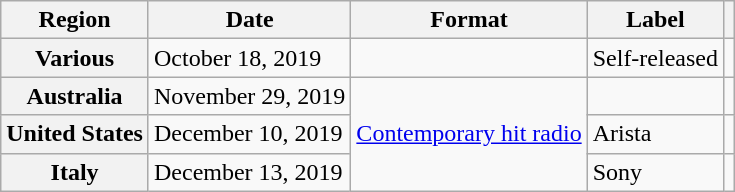<table class="wikitable plainrowheaders">
<tr>
<th scope="col">Region</th>
<th scope="col">Date</th>
<th scope="col">Format</th>
<th scope="col">Label</th>
<th scope="col"></th>
</tr>
<tr>
<th scope="row">Various</th>
<td>October 18, 2019</td>
<td></td>
<td>Self-released</td>
<td></td>
</tr>
<tr>
<th scope="row">Australia</th>
<td>November 29, 2019</td>
<td rowspan="3"><a href='#'>Contemporary hit radio</a></td>
<td></td>
<td></td>
</tr>
<tr>
<th scope="row">United States</th>
<td>December 10, 2019</td>
<td>Arista</td>
<td></td>
</tr>
<tr>
<th scope="row">Italy</th>
<td>December 13, 2019</td>
<td>Sony</td>
<td></td>
</tr>
</table>
